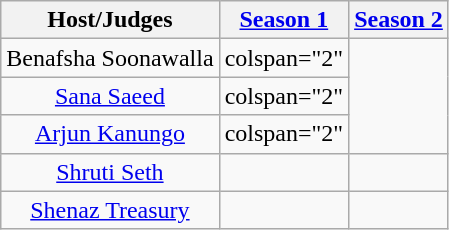<table class="wikitable" style="font-size:100%; text-align: center;">
<tr>
<th>Host/Judges</th>
<th><strong><a href='#'>Season 1</a></strong></th>
<th><strong><a href='#'>Season 2</a></strong></th>
</tr>
<tr>
<td>Benafsha Soonawalla</td>
<td>colspan="2" </td>
</tr>
<tr>
<td><a href='#'>Sana Saeed</a></td>
<td>colspan="2" </td>
</tr>
<tr>
<td><a href='#'>Arjun Kanungo</a></td>
<td>colspan="2" </td>
</tr>
<tr>
<td><a href='#'>Shruti Seth</a></td>
<td></td>
<td></td>
</tr>
<tr>
<td><a href='#'>Shenaz Treasury</a></td>
<td></td>
<td></td>
</tr>
</table>
